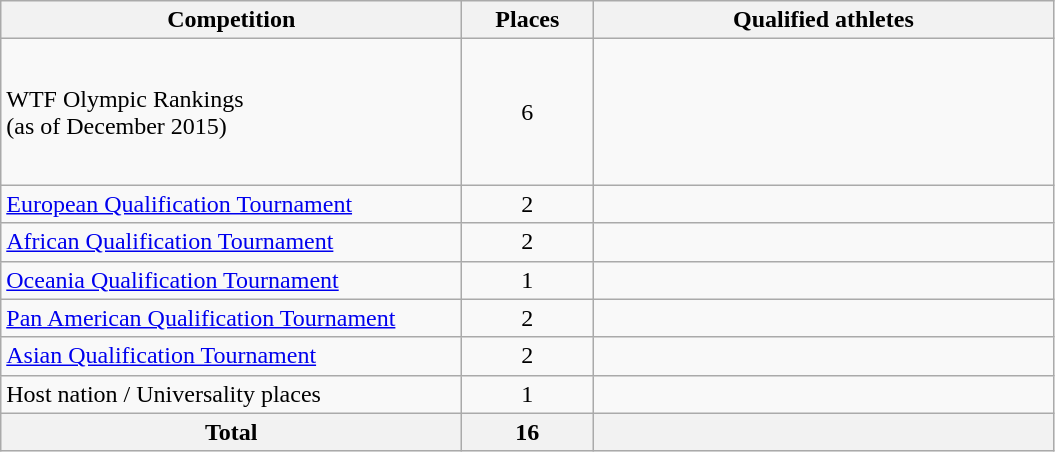<table class="wikitable">
<tr>
<th width=300>Competition</th>
<th width=80>Places</th>
<th width=300>Qualified athletes</th>
</tr>
<tr>
<td>WTF Olympic Rankings<br>(as of December 2015)</td>
<td align="center">6</td>
<td><br><br><br><br><br></td>
</tr>
<tr>
<td><a href='#'>European Qualification Tournament</a></td>
<td align="center">2</td>
<td><br></td>
</tr>
<tr>
<td><a href='#'>African Qualification Tournament</a></td>
<td align="center">2</td>
<td><br></td>
</tr>
<tr>
<td><a href='#'>Oceania Qualification Tournament</a></td>
<td align="center">1</td>
<td></td>
</tr>
<tr>
<td><a href='#'>Pan American Qualification Tournament</a></td>
<td align="center">2</td>
<td><br></td>
</tr>
<tr>
<td><a href='#'>Asian Qualification Tournament</a></td>
<td align="center">2</td>
<td><br></td>
</tr>
<tr>
<td>Host nation / Universality places</td>
<td align="center">1</td>
<td></td>
</tr>
<tr>
<th>Total</th>
<th>16</th>
<th></th>
</tr>
</table>
